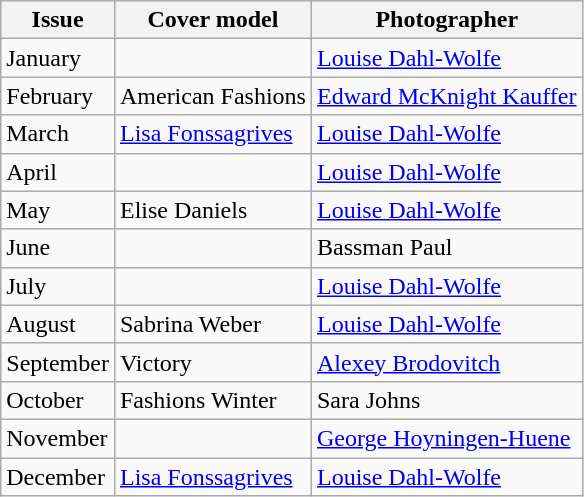<table class="sortable wikitable">
<tr>
<th>Issue</th>
<th>Cover model</th>
<th>Photographer</th>
</tr>
<tr>
<td>January</td>
<td></td>
<td><a href='#'>Louise Dahl-Wolfe</a></td>
</tr>
<tr>
<td>February</td>
<td>American Fashions</td>
<td><a href='#'>Edward McKnight Kauffer</a></td>
</tr>
<tr>
<td>March</td>
<td><a href='#'>Lisa Fonssagrives</a></td>
<td><a href='#'>Louise Dahl-Wolfe</a></td>
</tr>
<tr>
<td>April</td>
<td></td>
<td><a href='#'>Louise Dahl-Wolfe</a></td>
</tr>
<tr>
<td>May</td>
<td>Elise Daniels</td>
<td><a href='#'>Louise Dahl-Wolfe</a></td>
</tr>
<tr>
<td>June</td>
<td></td>
<td>Bassman Paul</td>
</tr>
<tr>
<td>July</td>
<td></td>
<td><a href='#'>Louise Dahl-Wolfe</a></td>
</tr>
<tr>
<td>August</td>
<td>Sabrina Weber</td>
<td><a href='#'>Louise Dahl-Wolfe</a></td>
</tr>
<tr>
<td>September</td>
<td>Victory</td>
<td><a href='#'>Alexey Brodovitch</a></td>
</tr>
<tr>
<td>October</td>
<td>Fashions Winter</td>
<td>Sara Johns</td>
</tr>
<tr>
<td>November</td>
<td></td>
<td><a href='#'>George Hoyningen-Huene</a></td>
</tr>
<tr>
<td>December</td>
<td><a href='#'>Lisa Fonssagrives</a></td>
<td><a href='#'>Louise Dahl-Wolfe</a></td>
</tr>
</table>
